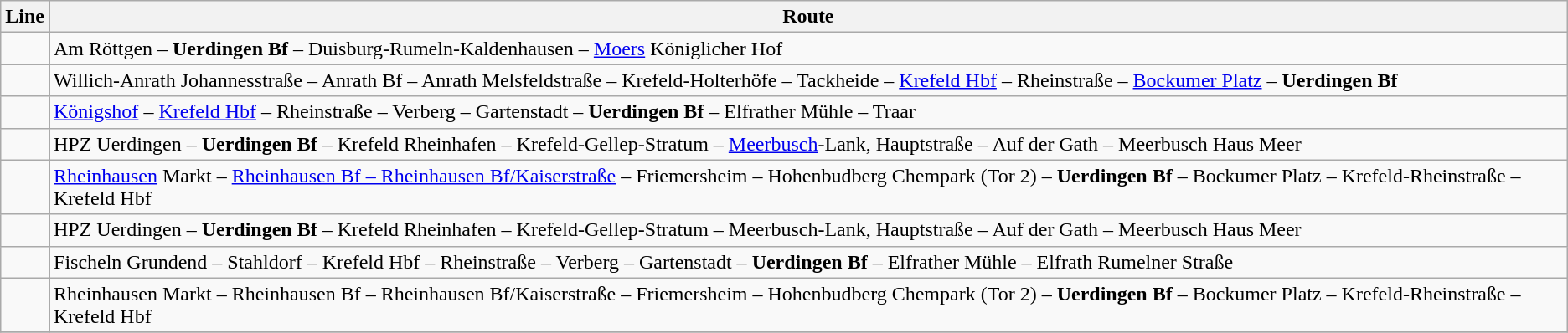<table class="wikitable">
<tr>
<th>Line</th>
<th>Route</th>
</tr>
<tr>
<td align="center"></td>
<td>Am Röttgen – <strong>Uerdingen Bf</strong> – Duisburg-Rumeln-Kaldenhausen – <a href='#'>Moers</a> Königlicher Hof</td>
</tr>
<tr>
<td align="center"></td>
<td>Willich-Anrath Johannesstraße – Anrath Bf – Anrath Melsfeldstraße – Krefeld-Holterhöfe – Tackheide – <a href='#'>Krefeld Hbf</a> – Rheinstraße – <a href='#'>Bockumer Platz</a> – <strong>Uerdingen Bf</strong></td>
</tr>
<tr>
<td align="center"></td>
<td><a href='#'>Königshof</a> – <a href='#'>Krefeld Hbf</a> – Rheinstraße – Verberg – Gartenstadt – <strong>Uerdingen Bf</strong> – Elfrather Mühle – Traar</td>
</tr>
<tr>
<td align="center"></td>
<td>HPZ Uerdingen – <strong>Uerdingen Bf</strong> – Krefeld Rheinhafen – Krefeld-Gellep-Stratum – <a href='#'>Meerbusch</a>-Lank, Hauptstraße – Auf der Gath – Meerbusch Haus Meer</td>
</tr>
<tr>
<td align="center"></td>
<td><a href='#'>Rheinhausen</a> Markt – <a href='#'>Rheinhausen Bf – Rheinhausen Bf/Kaiserstraße</a> – Friemersheim – Hohenbudberg Chempark (Tor 2) – <strong>Uerdingen Bf</strong> – Bockumer Platz – Krefeld-Rheinstraße – Krefeld Hbf</td>
</tr>
<tr>
<td align="center"></td>
<td>HPZ Uerdingen – <strong>Uerdingen Bf</strong> – Krefeld Rheinhafen – Krefeld-Gellep-Stratum – Meerbusch-Lank, Hauptstraße – Auf der Gath – Meerbusch Haus Meer</td>
</tr>
<tr>
<td align="center"></td>
<td>Fischeln Grundend – Stahldorf – Krefeld Hbf – Rheinstraße – Verberg – Gartenstadt – <strong>Uerdingen Bf</strong> – Elfrather Mühle – Elfrath Rumelner Straße</td>
</tr>
<tr>
<td align="center"></td>
<td>Rheinhausen Markt – Rheinhausen Bf – Rheinhausen Bf/Kaiserstraße – Friemersheim – Hohenbudberg Chempark (Tor 2) – <strong>Uerdingen Bf</strong> – Bockumer Platz – Krefeld-Rheinstraße – Krefeld Hbf</td>
</tr>
<tr>
</tr>
</table>
